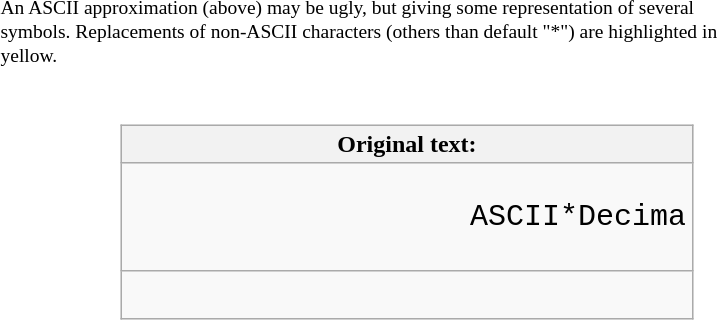<table align=right width="484px">
<tr>
<td></td>
</tr>
<tr>
<td style="font-size:small">An ASCII approximation (above) may be ugly, but giving some representation of several symbols. Replacements of non-ASCII characters (others than default "*") are highlighted in yellow.</td>
</tr>
<tr align=right>
<td><br><table class="wikitable collapsible collapsed" cellpadding="2px">
<tr>
<th colspan=2>Original text:</th>
</tr>
<tr align=right style="font-size:20px">
<td colspan=2><pre>                   ASCII*Decima</pre></td>
</tr>
<tr align=right style="font-size:20px">
<td><br></td>
</tr>
</table>
</td>
</tr>
</table>
